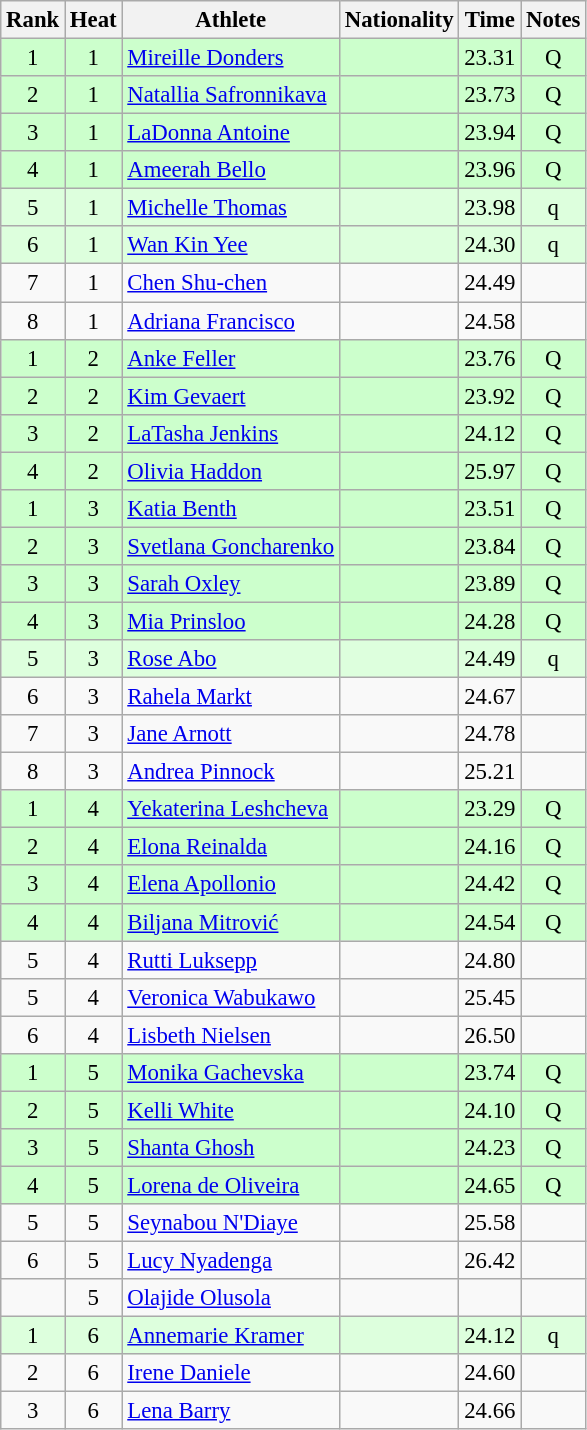<table class="wikitable sortable" style="text-align:center;font-size:95%">
<tr>
<th>Rank</th>
<th>Heat</th>
<th>Athlete</th>
<th>Nationality</th>
<th>Time</th>
<th>Notes</th>
</tr>
<tr bgcolor=ccffcc>
<td>1</td>
<td>1</td>
<td align="left"><a href='#'>Mireille Donders</a></td>
<td align=left></td>
<td>23.31</td>
<td>Q</td>
</tr>
<tr bgcolor=ccffcc>
<td>2</td>
<td>1</td>
<td align="left"><a href='#'>Natallia Safronnikava</a></td>
<td align=left></td>
<td>23.73</td>
<td>Q</td>
</tr>
<tr bgcolor=ccffcc>
<td>3</td>
<td>1</td>
<td align="left"><a href='#'>LaDonna Antoine</a></td>
<td align=left></td>
<td>23.94</td>
<td>Q</td>
</tr>
<tr bgcolor=ccffcc>
<td>4</td>
<td>1</td>
<td align="left"><a href='#'>Ameerah Bello</a></td>
<td align=left></td>
<td>23.96</td>
<td>Q</td>
</tr>
<tr bgcolor=ddffdd>
<td>5</td>
<td>1</td>
<td align="left"><a href='#'>Michelle Thomas</a></td>
<td align=left></td>
<td>23.98</td>
<td>q</td>
</tr>
<tr bgcolor=ddffdd>
<td>6</td>
<td>1</td>
<td align="left"><a href='#'>Wan Kin Yee</a></td>
<td align=left></td>
<td>24.30</td>
<td>q</td>
</tr>
<tr>
<td>7</td>
<td>1</td>
<td align="left"><a href='#'>Chen Shu-chen</a></td>
<td align=left></td>
<td>24.49</td>
<td></td>
</tr>
<tr>
<td>8</td>
<td>1</td>
<td align="left"><a href='#'>Adriana Francisco</a></td>
<td align=left></td>
<td>24.58</td>
<td></td>
</tr>
<tr bgcolor=ccffcc>
<td>1</td>
<td>2</td>
<td align="left"><a href='#'>Anke Feller</a></td>
<td align=left></td>
<td>23.76</td>
<td>Q</td>
</tr>
<tr bgcolor=ccffcc>
<td>2</td>
<td>2</td>
<td align="left"><a href='#'>Kim Gevaert</a></td>
<td align=left></td>
<td>23.92</td>
<td>Q</td>
</tr>
<tr bgcolor=ccffcc>
<td>3</td>
<td>2</td>
<td align="left"><a href='#'>LaTasha Jenkins</a></td>
<td align=left></td>
<td>24.12</td>
<td>Q</td>
</tr>
<tr bgcolor=ccffcc>
<td>4</td>
<td>2</td>
<td align="left"><a href='#'>Olivia Haddon</a></td>
<td align=left></td>
<td>25.97</td>
<td>Q</td>
</tr>
<tr bgcolor=ccffcc>
<td>1</td>
<td>3</td>
<td align="left"><a href='#'>Katia Benth</a></td>
<td align=left></td>
<td>23.51</td>
<td>Q</td>
</tr>
<tr bgcolor=ccffcc>
<td>2</td>
<td>3</td>
<td align="left"><a href='#'>Svetlana Goncharenko</a></td>
<td align=left></td>
<td>23.84</td>
<td>Q</td>
</tr>
<tr bgcolor=ccffcc>
<td>3</td>
<td>3</td>
<td align="left"><a href='#'>Sarah Oxley</a></td>
<td align=left></td>
<td>23.89</td>
<td>Q</td>
</tr>
<tr bgcolor=ccffcc>
<td>4</td>
<td>3</td>
<td align="left"><a href='#'>Mia Prinsloo</a></td>
<td align=left></td>
<td>24.28</td>
<td>Q</td>
</tr>
<tr bgcolor=ddffdd>
<td>5</td>
<td>3</td>
<td align="left"><a href='#'>Rose Abo</a></td>
<td align=left></td>
<td>24.49</td>
<td>q</td>
</tr>
<tr>
<td>6</td>
<td>3</td>
<td align="left"><a href='#'>Rahela Markt</a></td>
<td align=left></td>
<td>24.67</td>
<td></td>
</tr>
<tr>
<td>7</td>
<td>3</td>
<td align="left"><a href='#'>Jane Arnott</a></td>
<td align=left></td>
<td>24.78</td>
<td></td>
</tr>
<tr>
<td>8</td>
<td>3</td>
<td align="left"><a href='#'>Andrea Pinnock</a></td>
<td align=left></td>
<td>25.21</td>
<td></td>
</tr>
<tr bgcolor=ccffcc>
<td>1</td>
<td>4</td>
<td align="left"><a href='#'>Yekaterina Leshcheva</a></td>
<td align=left></td>
<td>23.29</td>
<td>Q</td>
</tr>
<tr bgcolor=ccffcc>
<td>2</td>
<td>4</td>
<td align="left"><a href='#'>Elona Reinalda</a></td>
<td align=left></td>
<td>24.16</td>
<td>Q</td>
</tr>
<tr bgcolor=ccffcc>
<td>3</td>
<td>4</td>
<td align="left"><a href='#'>Elena Apollonio</a></td>
<td align=left></td>
<td>24.42</td>
<td>Q</td>
</tr>
<tr bgcolor=ccffcc>
<td>4</td>
<td>4</td>
<td align="left"><a href='#'>Biljana Mitrović</a></td>
<td align=left></td>
<td>24.54</td>
<td>Q</td>
</tr>
<tr>
<td>5</td>
<td>4</td>
<td align="left"><a href='#'>Rutti Luksepp</a></td>
<td align=left></td>
<td>24.80</td>
<td></td>
</tr>
<tr>
<td>5</td>
<td>4</td>
<td align="left"><a href='#'>Veronica Wabukawo</a></td>
<td align=left></td>
<td>25.45</td>
<td></td>
</tr>
<tr>
<td>6</td>
<td>4</td>
<td align="left"><a href='#'>Lisbeth Nielsen</a></td>
<td align=left></td>
<td>26.50</td>
<td></td>
</tr>
<tr bgcolor=ccffcc>
<td>1</td>
<td>5</td>
<td align="left"><a href='#'>Monika Gachevska</a></td>
<td align=left></td>
<td>23.74</td>
<td>Q</td>
</tr>
<tr bgcolor=ccffcc>
<td>2</td>
<td>5</td>
<td align="left"><a href='#'>Kelli White</a></td>
<td align=left></td>
<td>24.10</td>
<td>Q</td>
</tr>
<tr bgcolor=ccffcc>
<td>3</td>
<td>5</td>
<td align="left"><a href='#'>Shanta Ghosh</a></td>
<td align=left></td>
<td>24.23</td>
<td>Q</td>
</tr>
<tr bgcolor=ccffcc>
<td>4</td>
<td>5</td>
<td align="left"><a href='#'>Lorena de Oliveira</a></td>
<td align=left></td>
<td>24.65</td>
<td>Q</td>
</tr>
<tr>
<td>5</td>
<td>5</td>
<td align="left"><a href='#'>Seynabou N'Diaye</a></td>
<td align=left></td>
<td>25.58</td>
<td></td>
</tr>
<tr>
<td>6</td>
<td>5</td>
<td align="left"><a href='#'>Lucy Nyadenga</a></td>
<td align=left></td>
<td>26.42</td>
<td></td>
</tr>
<tr>
<td></td>
<td>5</td>
<td align="left"><a href='#'>Olajide Olusola</a></td>
<td align=left></td>
<td></td>
<td></td>
</tr>
<tr bgcolor=ddffdd>
<td>1</td>
<td>6</td>
<td align="left"><a href='#'>Annemarie Kramer</a></td>
<td align=left></td>
<td>24.12</td>
<td>q</td>
</tr>
<tr>
<td>2</td>
<td>6</td>
<td align="left"><a href='#'>Irene Daniele</a></td>
<td align=left></td>
<td>24.60</td>
<td></td>
</tr>
<tr>
<td>3</td>
<td>6</td>
<td align="left"><a href='#'>Lena Barry</a></td>
<td align=left></td>
<td>24.66</td>
<td></td>
</tr>
</table>
